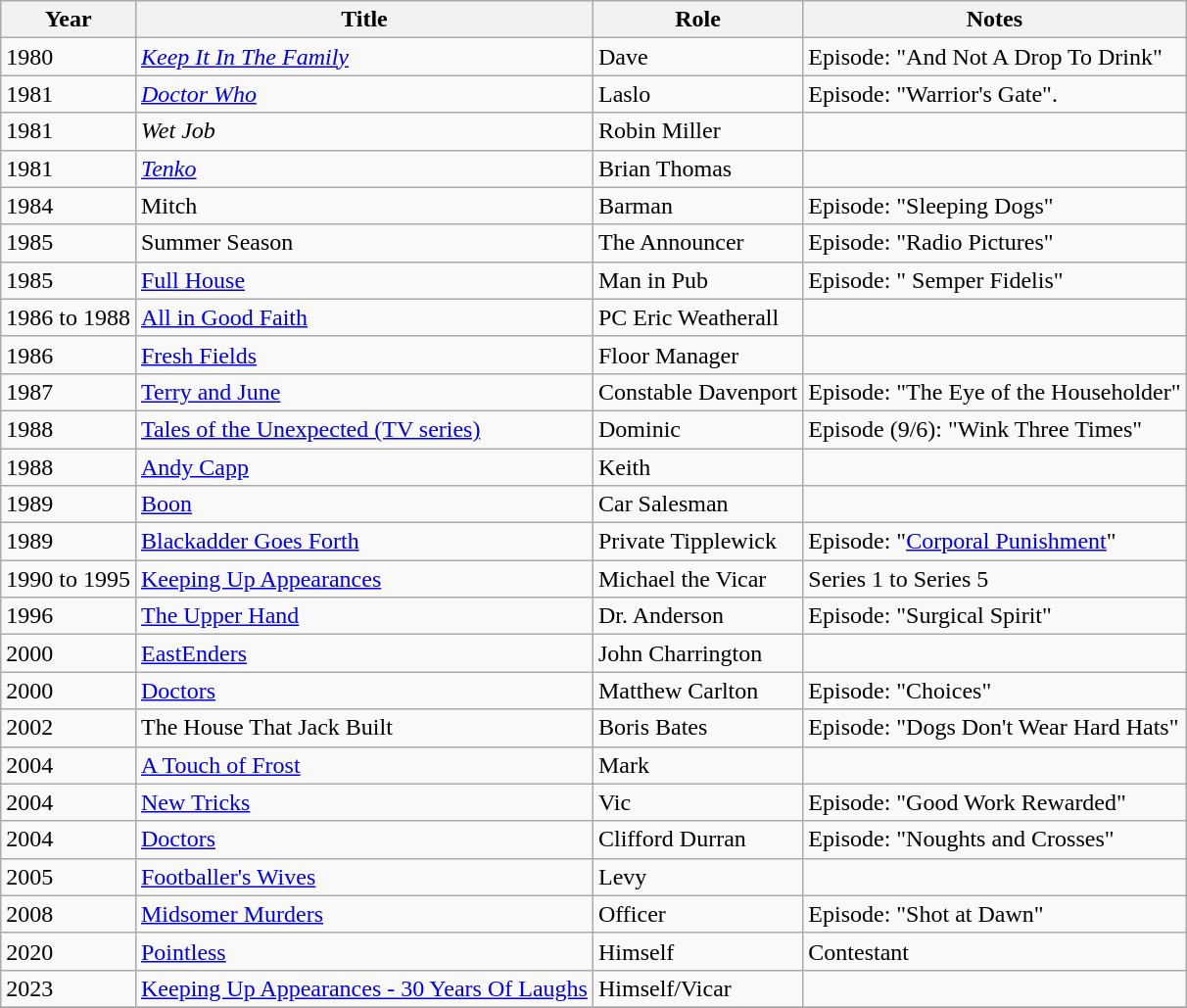<table class="wikitable">
<tr>
<th>Year</th>
<th>Title</th>
<th>Role</th>
<th>Notes</th>
</tr>
<tr>
<td>1980</td>
<td><em><a href='#'>Keep It In The Family</a></em></td>
<td>Dave</td>
<td>Episode: "And Not A Drop To Drink"</td>
</tr>
<tr>
<td>1981</td>
<td><em><a href='#'>Doctor Who</a></em></td>
<td>Laslo</td>
<td>Episode: "Warrior's Gate".</td>
</tr>
<tr>
<td>1981</td>
<td><em>Wet Job</em></td>
<td>Robin Miller</td>
<td></td>
</tr>
<tr>
<td>1981</td>
<td><em><a href='#'>Tenko</a></em></td>
<td>Brian Thomas</td>
<td></td>
</tr>
<tr>
<td>1984</td>
<td>Mitch<em></td>
<td>Barman</td>
<td>Episode: "Sleeping Dogs"</td>
</tr>
<tr>
<td>1985</td>
<td></em>Summer Season<em></td>
<td>The Announcer</td>
<td>Episode: "Radio Pictures"</td>
</tr>
<tr>
<td>1985</td>
<td></em><a href='#'>Full House</a><em></td>
<td>Man in Pub</td>
<td>Episode: " Semper Fidelis"</td>
</tr>
<tr>
<td>1986 to 1988</td>
<td></em><a href='#'>All in Good Faith</a><em></td>
<td>PC Eric Weatherall</td>
<td></td>
</tr>
<tr>
<td>1986</td>
<td></em><a href='#'>Fresh Fields</a><em></td>
<td>Floor Manager</td>
<td></td>
</tr>
<tr>
<td>1987</td>
<td></em><a href='#'>Terry and June</a><em></td>
<td>Constable Davenport</td>
<td>Episode: "The Eye of the Householder"</td>
</tr>
<tr>
<td>1988</td>
<td></em><a href='#'>Tales of the Unexpected (TV series)</a><em></td>
<td>Dominic</td>
<td>Episode (9/6): "Wink Three Times"</td>
</tr>
<tr>
<td>1988</td>
<td></em><a href='#'>Andy Capp</a><em></td>
<td>Keith</td>
<td></td>
</tr>
<tr>
<td>1989</td>
<td></em><a href='#'>Boon</a><em></td>
<td>Car Salesman</td>
<td></td>
</tr>
<tr>
<td>1989</td>
<td></em><a href='#'>Blackadder Goes Forth</a><em></td>
<td>Private Tipplewick</td>
<td>Episode: "<a href='#'>Corporal Punishment</a>"</td>
</tr>
<tr>
<td>1990 to 1995</td>
<td></em><a href='#'>Keeping Up Appearances</a><em></td>
<td>Michael  the Vicar</td>
<td>Series 1 to Series 5</td>
</tr>
<tr>
<td>1996</td>
<td></em><a href='#'>The Upper Hand</a><em></td>
<td>Dr. Anderson</td>
<td>Episode: "Surgical Spirit"</td>
</tr>
<tr>
<td>2000</td>
<td></em><a href='#'>EastEnders</a><em></td>
<td>John Charrington</td>
<td></td>
</tr>
<tr>
<td>2000</td>
<td></em><a href='#'>Doctors</a><em></td>
<td>Matthew Carlton</td>
<td>Episode: "Choices"</td>
</tr>
<tr>
<td>2002</td>
<td></em>The House That Jack Built<em></td>
<td>Boris Bates</td>
<td>Episode: "Dogs Don't Wear Hard Hats"</td>
</tr>
<tr>
<td>2004</td>
<td></em><a href='#'>A Touch of Frost</a><em></td>
<td>Mark</td>
<td></td>
</tr>
<tr>
<td>2004</td>
<td></em><a href='#'>New Tricks</a><em></td>
<td>Vic</td>
<td>Episode: "Good Work Rewarded"</td>
</tr>
<tr>
<td>2004</td>
<td></em><a href='#'>Doctors</a><em></td>
<td>Clifford Durran</td>
<td>Episode: "Noughts and Crosses"</td>
</tr>
<tr>
<td>2005</td>
<td></em><a href='#'>Footballer's Wives</a><em></td>
<td>Levy</td>
<td></td>
</tr>
<tr>
<td>2008</td>
<td></em><a href='#'>Midsomer Murders</a><em></td>
<td>Officer</td>
<td>Episode: "Shot at Dawn"</td>
</tr>
<tr>
<td>2020</td>
<td></em><a href='#'>Pointless</a><em></td>
<td>Himself</td>
<td>Contestant</td>
</tr>
<tr>
<td>2023</td>
<td></em><a href='#'>Keeping Up Appearances - 30 Years Of Laughs</a><em></td>
<td>Himself/Vicar</td>
<td></td>
</tr>
<tr>
</tr>
</table>
